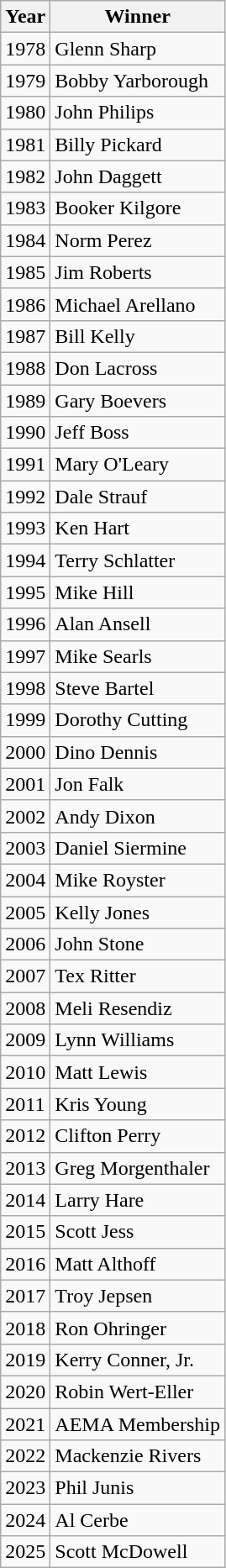<table class="wikitable">
<tr>
<th>Year</th>
<th>Winner</th>
</tr>
<tr>
<td>1978</td>
<td>Glenn Sharp</td>
</tr>
<tr>
<td>1979</td>
<td>Bobby Yarborough</td>
</tr>
<tr>
<td>1980</td>
<td>John Philips</td>
</tr>
<tr>
<td>1981</td>
<td>Billy Pickard</td>
</tr>
<tr>
<td>1982</td>
<td>John Daggett</td>
</tr>
<tr>
<td>1983</td>
<td>Booker Kilgore</td>
</tr>
<tr>
<td>1984</td>
<td>Norm Perez</td>
</tr>
<tr>
<td>1985</td>
<td>Jim Roberts</td>
</tr>
<tr>
<td>1986</td>
<td>Michael Arellano</td>
</tr>
<tr>
<td>1987</td>
<td>Bill Kelly</td>
</tr>
<tr>
<td>1988</td>
<td>Don Lacross</td>
</tr>
<tr>
<td>1989</td>
<td>Gary Boevers</td>
</tr>
<tr>
<td>1990</td>
<td>Jeff Boss</td>
</tr>
<tr>
<td>1991</td>
<td>Mary O'Leary</td>
</tr>
<tr>
<td>1992</td>
<td>Dale Strauf</td>
</tr>
<tr>
<td>1993</td>
<td>Ken Hart</td>
</tr>
<tr>
<td>1994</td>
<td>Terry Schlatter</td>
</tr>
<tr>
<td>1995</td>
<td>Mike Hill</td>
</tr>
<tr>
<td>1996</td>
<td>Alan Ansell</td>
</tr>
<tr>
<td>1997</td>
<td>Mike Searls</td>
</tr>
<tr>
<td>1998</td>
<td>Steve Bartel</td>
</tr>
<tr>
<td>1999</td>
<td>Dorothy Cutting</td>
</tr>
<tr>
<td>2000</td>
<td>Dino Dennis</td>
</tr>
<tr>
<td>2001</td>
<td>Jon Falk</td>
</tr>
<tr>
<td>2002</td>
<td>Andy Dixon</td>
</tr>
<tr>
<td>2003</td>
<td>Daniel Siermine</td>
</tr>
<tr>
<td>2004</td>
<td>Mike Royster</td>
</tr>
<tr>
<td>2005</td>
<td>Kelly Jones</td>
</tr>
<tr>
<td>2006</td>
<td>John Stone</td>
</tr>
<tr>
<td>2007</td>
<td>Tex Ritter</td>
</tr>
<tr>
<td>2008</td>
<td>Meli Resendiz</td>
</tr>
<tr>
<td>2009</td>
<td>Lynn Williams</td>
</tr>
<tr>
<td>2010</td>
<td>Matt Lewis</td>
</tr>
<tr>
<td>2011</td>
<td>Kris Young</td>
</tr>
<tr>
<td>2012</td>
<td>Clifton Perry</td>
</tr>
<tr>
<td>2013</td>
<td>Greg Morgenthaler</td>
</tr>
<tr>
<td>2014</td>
<td>Larry Hare</td>
</tr>
<tr>
<td>2015</td>
<td>Scott Jess</td>
</tr>
<tr>
<td>2016</td>
<td>Matt Althoff</td>
</tr>
<tr>
<td>2017</td>
<td>Troy Jepsen</td>
</tr>
<tr>
<td>2018</td>
<td>Ron Ohringer</td>
</tr>
<tr>
<td>2019</td>
<td>Kerry Conner, Jr.</td>
</tr>
<tr>
<td>2020</td>
<td>Robin Wert-Eller</td>
</tr>
<tr>
<td>2021</td>
<td>AEMA Membership</td>
</tr>
<tr>
<td>2022</td>
<td>Mackenzie Rivers</td>
</tr>
<tr>
<td>2023</td>
<td>Phil Junis</td>
</tr>
<tr>
<td>2024</td>
<td>Al Cerbe</td>
</tr>
<tr>
<td>2025</td>
<td>Scott McDowell</td>
</tr>
</table>
